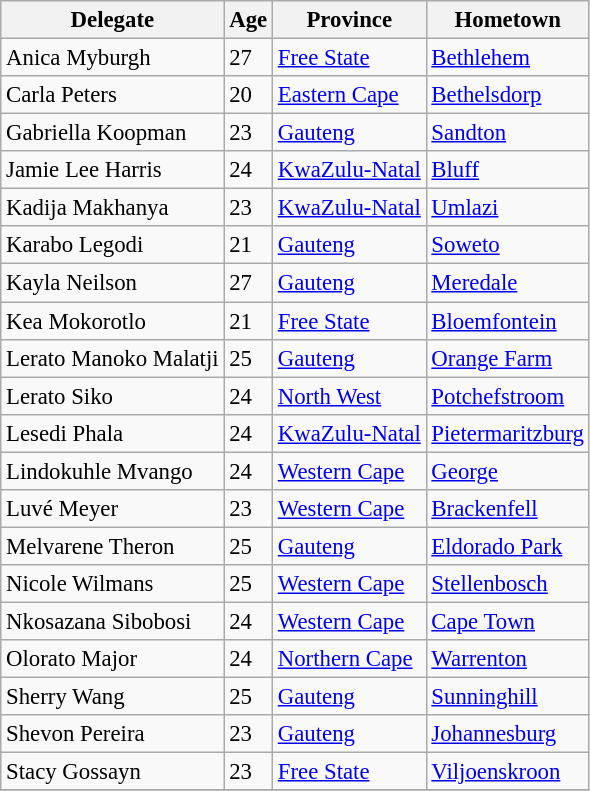<table class="wikitable sortable" style="font-size: 95%;">
<tr>
<th>Delegate</th>
<th>Age</th>
<th>Province</th>
<th>Hometown</th>
</tr>
<tr>
<td>Anica Myburgh</td>
<td>27</td>
<td><a href='#'>Free State</a></td>
<td><a href='#'>Bethlehem</a></td>
</tr>
<tr>
<td>Carla Peters</td>
<td>20</td>
<td><a href='#'>Eastern Cape</a></td>
<td><a href='#'>Bethelsdorp</a></td>
</tr>
<tr>
<td>Gabriella Koopman</td>
<td>23</td>
<td><a href='#'>Gauteng</a></td>
<td><a href='#'>Sandton</a></td>
</tr>
<tr>
<td>Jamie Lee Harris</td>
<td>24</td>
<td><a href='#'>KwaZulu-Natal</a></td>
<td><a href='#'>Bluff</a></td>
</tr>
<tr>
<td>Kadija Makhanya</td>
<td>23</td>
<td><a href='#'>KwaZulu-Natal</a></td>
<td><a href='#'>Umlazi</a></td>
</tr>
<tr>
<td>Karabo Legodi</td>
<td>21</td>
<td><a href='#'>Gauteng</a></td>
<td><a href='#'>Soweto</a></td>
</tr>
<tr>
<td>Kayla Neilson</td>
<td>27</td>
<td><a href='#'>Gauteng</a></td>
<td><a href='#'>Meredale</a></td>
</tr>
<tr>
<td>Kea Mokorotlo</td>
<td>21</td>
<td><a href='#'>Free State</a></td>
<td><a href='#'>Bloemfontein</a></td>
</tr>
<tr>
<td>Lerato Manoko Malatji</td>
<td>25</td>
<td><a href='#'>Gauteng</a></td>
<td><a href='#'>Orange Farm</a></td>
</tr>
<tr>
<td>Lerato Siko</td>
<td>24</td>
<td><a href='#'>North West</a></td>
<td><a href='#'>Potchefstroom</a></td>
</tr>
<tr>
<td>Lesedi Phala</td>
<td>24</td>
<td><a href='#'>KwaZulu-Natal</a></td>
<td><a href='#'>Pietermaritzburg</a></td>
</tr>
<tr>
<td>Lindokuhle Mvango</td>
<td>24</td>
<td><a href='#'>Western Cape</a></td>
<td><a href='#'>George</a></td>
</tr>
<tr>
<td>Luvé Meyer</td>
<td>23</td>
<td><a href='#'>Western Cape</a></td>
<td><a href='#'>Brackenfell</a></td>
</tr>
<tr>
<td>Melvarene Theron</td>
<td>25</td>
<td><a href='#'>Gauteng</a></td>
<td><a href='#'>Eldorado Park</a></td>
</tr>
<tr>
<td>Nicole Wilmans</td>
<td>25</td>
<td><a href='#'>Western Cape</a></td>
<td><a href='#'>Stellenbosch</a></td>
</tr>
<tr>
<td>Nkosazana Sibobosi</td>
<td>24</td>
<td><a href='#'>Western Cape</a></td>
<td><a href='#'>Cape Town</a></td>
</tr>
<tr>
<td>Olorato Major</td>
<td>24</td>
<td><a href='#'>Northern Cape</a></td>
<td><a href='#'>Warrenton</a></td>
</tr>
<tr>
<td>Sherry Wang</td>
<td>25</td>
<td><a href='#'>Gauteng</a></td>
<td><a href='#'>Sunninghill</a></td>
</tr>
<tr>
<td>Shevon Pereira</td>
<td>23</td>
<td><a href='#'>Gauteng</a></td>
<td><a href='#'>Johannesburg</a></td>
</tr>
<tr>
<td>Stacy Gossayn</td>
<td>23</td>
<td><a href='#'>Free State</a></td>
<td><a href='#'>Viljoenskroon</a></td>
</tr>
<tr>
</tr>
</table>
